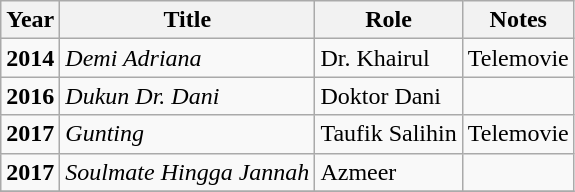<table class="wikitable">
<tr>
<th>Year</th>
<th>Title</th>
<th>Role</th>
<th>Notes</th>
</tr>
<tr>
<td><strong>2014</strong></td>
<td><em>Demi Adriana</em></td>
<td>Dr. Khairul</td>
<td>Telemovie</td>
</tr>
<tr>
<td><strong>2016</strong></td>
<td><em>Dukun Dr. Dani</em></td>
<td>Doktor Dani</td>
<td></td>
</tr>
<tr>
<td><strong>2017</strong></td>
<td><em>Gunting</em></td>
<td>Taufik Salihin</td>
<td>Telemovie</td>
</tr>
<tr>
<td><strong>2017</strong></td>
<td><em>Soulmate Hingga Jannah</em></td>
<td>Azmeer</td>
<td></td>
</tr>
<tr>
</tr>
</table>
